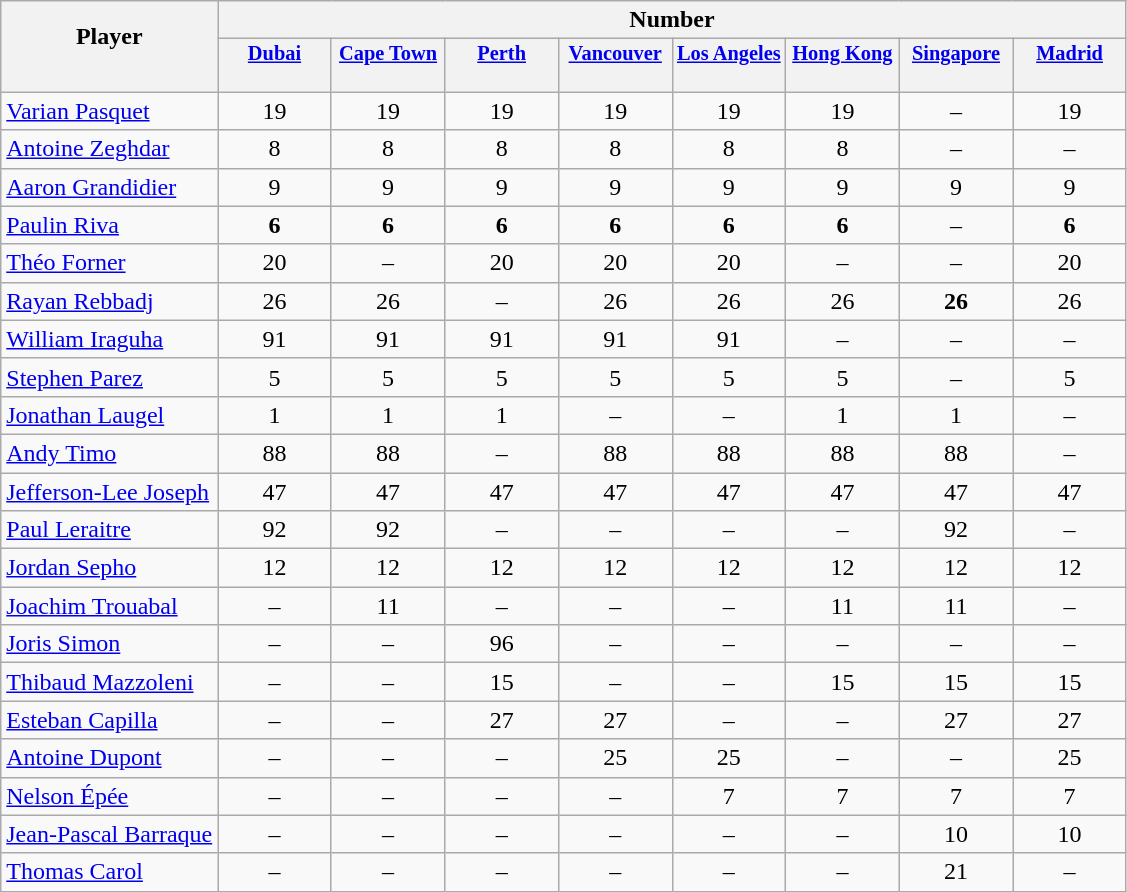<table class="wikitable sortable" style="text-align:center;">
<tr>
<th rowspan="2" style="border-bottom:0px;">Player</th>
<th colspan="8">Number</th>
</tr>
<tr>
<th valign="top" style="width:5.2em; border-bottom:0px; padding:2px; font-size:85%;"><a href='#'>Dubai</a></th>
<th valign="top" style="width:5.2em; border-bottom:0px; padding:2px; font-size:85%;"><a href='#'>Cape Town</a></th>
<th valign="top" style="width:5.2em; border-bottom:0px; padding:2px; font-size:85%;"><a href='#'>Perth</a></th>
<th valign="top" style="width:5.2em; border-bottom:0px; padding:2px; font-size:85%;"><a href='#'>Vancouver</a></th>
<th valign="top" style="width:5.2em; border-bottom:0px; padding:2px; font-size:85%;"><a href='#'>Los Angeles</a></th>
<th valign="top" style="width:5.2em; border-bottom:0px; padding:2px; font-size:85%;"><a href='#'>Hong Kong</a></th>
<th valign="top" style="width:5.2em; border-bottom:0px; padding:2px; font-size:85%;"><a href='#'>Singapore</a></th>
<th valign="top" style="width:5.2em; border-bottom:0px; padding:2px; font-size:85%;"><a href='#'>Madrid</a></th>
</tr>
<tr style="line-height:8px;">
<th style="border-top:0px;"> </th>
<th data-sort-type="number" style="border-top:0px;"></th>
<th data-sort-type="number" style="border-top:0px;"></th>
<th data-sort-type="number" style="border-top:0px;"></th>
<th data-sort-type="number" style="border-top:0px;"></th>
<th data-sort-type="number" style="border-top:0px;"></th>
<th data-sort-type="number" style="border-top:0px;"></th>
<th data-sort-type="number" style="border-top:0px;"></th>
<th data-sort-type="number" style="border-top:0px;"></th>
</tr>
<tr>
<td align="left"><a href='#'>Varian Pasquet</a></td>
<td>19</td>
<td>19</td>
<td>19</td>
<td>19</td>
<td>19</td>
<td>19</td>
<td>–</td>
<td>19</td>
</tr>
<tr>
<td align="left"><a href='#'>Antoine Zeghdar</a></td>
<td>8</td>
<td>8</td>
<td>8</td>
<td>8</td>
<td>8</td>
<td>8</td>
<td>–</td>
<td>–</td>
</tr>
<tr>
<td align="left"><a href='#'>Aaron Grandidier</a></td>
<td>9</td>
<td>9</td>
<td>9</td>
<td>9</td>
<td>9</td>
<td>9</td>
<td>9</td>
<td>9</td>
</tr>
<tr>
<td align="left"><a href='#'>Paulin Riva</a></td>
<td><strong>6</strong></td>
<td><strong>6</strong></td>
<td><strong>6</strong></td>
<td><strong>6</strong></td>
<td><strong>6</strong></td>
<td><strong>6</strong></td>
<td>–</td>
<td><strong>6</strong></td>
</tr>
<tr>
<td align="left"><a href='#'>Théo Forner</a></td>
<td>20</td>
<td>–</td>
<td>20</td>
<td>20</td>
<td>20</td>
<td>–</td>
<td>–</td>
<td>20</td>
</tr>
<tr>
<td align="left"><a href='#'>Rayan Rebbadj</a></td>
<td>26</td>
<td>26</td>
<td>–</td>
<td>26</td>
<td>26</td>
<td>26</td>
<td><strong>26</strong></td>
<td>26</td>
</tr>
<tr>
<td align="left"><a href='#'>William Iraguha</a></td>
<td>91</td>
<td>91</td>
<td>91</td>
<td>91</td>
<td>91</td>
<td>–</td>
<td>–</td>
<td>–</td>
</tr>
<tr>
<td align="left"><a href='#'>Stephen Parez</a></td>
<td>5</td>
<td>5</td>
<td>5</td>
<td>5</td>
<td>5</td>
<td>5</td>
<td>–</td>
<td>5</td>
</tr>
<tr>
<td align="left"><a href='#'>Jonathan Laugel</a></td>
<td>1</td>
<td>1</td>
<td>1</td>
<td>–</td>
<td>–</td>
<td>1</td>
<td>1</td>
<td>–</td>
</tr>
<tr>
<td align="left"><a href='#'>Andy Timo</a></td>
<td>88</td>
<td>88</td>
<td>–</td>
<td>88</td>
<td>88</td>
<td>88</td>
<td>88</td>
<td>–</td>
</tr>
<tr>
<td align="left"><a href='#'>Jefferson-Lee Joseph</a></td>
<td>47</td>
<td>47</td>
<td>47</td>
<td>47</td>
<td>47</td>
<td>47</td>
<td>47</td>
<td>47</td>
</tr>
<tr>
<td align="left"><a href='#'>Paul Leraitre</a></td>
<td>92</td>
<td>92</td>
<td>–</td>
<td>–</td>
<td>–</td>
<td>–</td>
<td>92</td>
<td>–</td>
</tr>
<tr>
<td align="left"><a href='#'>Jordan Sepho</a></td>
<td>12</td>
<td>12</td>
<td>12</td>
<td>12</td>
<td>12</td>
<td>12</td>
<td>12</td>
<td>12</td>
</tr>
<tr>
<td align="left"><a href='#'>Joachim Trouabal</a></td>
<td>–</td>
<td>11</td>
<td>–</td>
<td>–</td>
<td>–</td>
<td>11</td>
<td>11</td>
<td>–</td>
</tr>
<tr>
<td align="left"><a href='#'>Joris Simon</a></td>
<td>–</td>
<td>–</td>
<td>96</td>
<td>–</td>
<td>–</td>
<td>–</td>
<td>–</td>
<td>–</td>
</tr>
<tr>
<td align="left"><a href='#'>Thibaud Mazzoleni</a></td>
<td>–</td>
<td>–</td>
<td>15</td>
<td>–</td>
<td>–</td>
<td>15</td>
<td>15</td>
<td>15</td>
</tr>
<tr>
<td align="left"><a href='#'>Esteban Capilla</a></td>
<td>–</td>
<td>–</td>
<td>27</td>
<td>27</td>
<td>–</td>
<td>–</td>
<td>27</td>
<td>27</td>
</tr>
<tr>
<td align="left"><a href='#'>Antoine Dupont</a></td>
<td>–</td>
<td>–</td>
<td>–</td>
<td>25</td>
<td>25</td>
<td>–</td>
<td>–</td>
<td>25</td>
</tr>
<tr>
<td align="left"><a href='#'>Nelson Épée</a></td>
<td>–</td>
<td>–</td>
<td>–</td>
<td>–</td>
<td>7</td>
<td>7</td>
<td>7</td>
<td>7</td>
</tr>
<tr>
<td align="left"><a href='#'>Jean-Pascal Barraque</a></td>
<td>–</td>
<td>–</td>
<td>–</td>
<td>–</td>
<td>–</td>
<td>–</td>
<td>10</td>
<td>10</td>
</tr>
<tr>
<td align="left"><a href='#'>Thomas Carol</a></td>
<td>–</td>
<td>–</td>
<td>–</td>
<td>–</td>
<td>–</td>
<td>–</td>
<td>21</td>
<td>–</td>
</tr>
</table>
